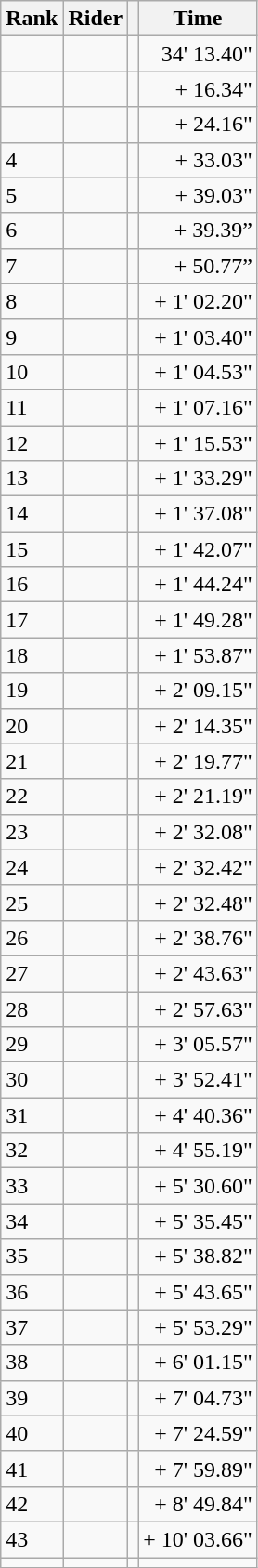<table class="wikitable sortable">
<tr>
<th>Rank</th>
<th>Rider</th>
<th></th>
<th>Time</th>
</tr>
<tr>
<td></td>
<td></td>
<td></td>
<td align="right">34' 13.40"</td>
</tr>
<tr>
<td></td>
<td></td>
<td></td>
<td align="right">+ 16.34"</td>
</tr>
<tr>
<td></td>
<td></td>
<td></td>
<td align="right">+ 24.16"</td>
</tr>
<tr>
<td>4</td>
<td></td>
<td></td>
<td align="right">+ 33.03"</td>
</tr>
<tr>
<td>5</td>
<td></td>
<td></td>
<td align="right">+ 39.03"</td>
</tr>
<tr>
<td>6</td>
<td></td>
<td></td>
<td align="right">+ 39.39”</td>
</tr>
<tr>
<td>7</td>
<td></td>
<td></td>
<td align="right">+ 50.77”</td>
</tr>
<tr>
<td>8</td>
<td></td>
<td></td>
<td align="right">+ 1' 02.20"</td>
</tr>
<tr>
<td>9</td>
<td></td>
<td></td>
<td align="right">+ 1' 03.40"</td>
</tr>
<tr>
<td>10</td>
<td></td>
<td></td>
<td align="right">+ 1' 04.53"</td>
</tr>
<tr>
<td>11</td>
<td></td>
<td></td>
<td align="right">+ 1' 07.16"</td>
</tr>
<tr>
<td>12</td>
<td></td>
<td></td>
<td align="right">+ 1' 15.53"</td>
</tr>
<tr>
<td>13</td>
<td></td>
<td></td>
<td align="right">+ 1' 33.29"</td>
</tr>
<tr>
<td>14</td>
<td></td>
<td></td>
<td align="right">+ 1' 37.08"</td>
</tr>
<tr>
<td>15</td>
<td></td>
<td></td>
<td align="right">+ 1' 42.07"</td>
</tr>
<tr>
<td>16</td>
<td></td>
<td></td>
<td align="right">+ 1' 44.24"</td>
</tr>
<tr>
<td>17</td>
<td></td>
<td></td>
<td align="right">+ 1' 49.28"</td>
</tr>
<tr>
<td>18</td>
<td></td>
<td></td>
<td align="right">+ 1' 53.87"</td>
</tr>
<tr>
<td>19</td>
<td></td>
<td></td>
<td align="right">+ 2' 09.15"</td>
</tr>
<tr>
<td>20</td>
<td></td>
<td></td>
<td align="right">+ 2' 14.35"</td>
</tr>
<tr>
<td>21</td>
<td></td>
<td></td>
<td align="right">+ 2' 19.77"</td>
</tr>
<tr>
<td>22</td>
<td></td>
<td></td>
<td align="right">+ 2' 21.19"</td>
</tr>
<tr>
<td>23</td>
<td></td>
<td></td>
<td align="right">+ 2' 32.08"</td>
</tr>
<tr>
<td>24</td>
<td></td>
<td></td>
<td align="right">+ 2' 32.42"</td>
</tr>
<tr>
<td>25</td>
<td></td>
<td></td>
<td align="right">+ 2' 32.48"</td>
</tr>
<tr>
<td>26</td>
<td></td>
<td></td>
<td align="right">+ 2' 38.76"</td>
</tr>
<tr>
<td>27</td>
<td></td>
<td></td>
<td align="right">+ 2' 43.63"</td>
</tr>
<tr>
<td>28</td>
<td></td>
<td></td>
<td align="right">+ 2' 57.63"</td>
</tr>
<tr>
<td>29</td>
<td></td>
<td></td>
<td align="right">+ 3' 05.57"</td>
</tr>
<tr>
<td>30</td>
<td></td>
<td></td>
<td align="right">+ 3' 52.41"</td>
</tr>
<tr>
<td>31</td>
<td></td>
<td></td>
<td align="right">+ 4' 40.36"</td>
</tr>
<tr>
<td>32</td>
<td></td>
<td></td>
<td align="right">+ 4' 55.19"</td>
</tr>
<tr>
<td>33</td>
<td></td>
<td></td>
<td align="right">+ 5' 30.60"</td>
</tr>
<tr>
<td>34</td>
<td></td>
<td></td>
<td align="right">+ 5' 35.45"</td>
</tr>
<tr>
<td>35</td>
<td></td>
<td></td>
<td align="right">+ 5' 38.82"</td>
</tr>
<tr>
<td>36</td>
<td></td>
<td></td>
<td align="right">+ 5' 43.65"</td>
</tr>
<tr>
<td>37</td>
<td></td>
<td></td>
<td align="right">+ 5' 53.29"</td>
</tr>
<tr>
<td>38</td>
<td></td>
<td></td>
<td align="right">+ 6' 01.15"</td>
</tr>
<tr>
<td>39</td>
<td></td>
<td></td>
<td align="right">+ 7' 04.73"</td>
</tr>
<tr>
<td>40</td>
<td></td>
<td></td>
<td align="right">+ 7' 24.59"</td>
</tr>
<tr>
<td>41</td>
<td></td>
<td></td>
<td align="right">+ 7' 59.89"</td>
</tr>
<tr>
<td>42</td>
<td></td>
<td></td>
<td align="right">+ 8' 49.84"</td>
</tr>
<tr>
<td>43</td>
<td></td>
<td></td>
<td align="right">+ 10' 03.66"</td>
</tr>
<tr>
<td></td>
<td></td>
<td></td>
<td align="right"></td>
</tr>
</table>
